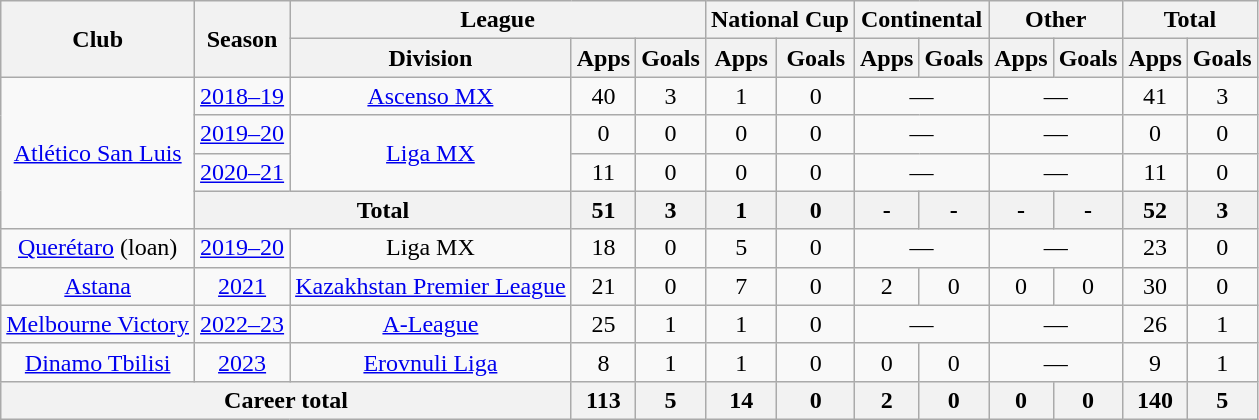<table class="wikitable" style="text-align:center">
<tr>
<th rowspan="2">Club</th>
<th rowspan="2">Season</th>
<th colspan="3">League</th>
<th colspan="2">National Cup</th>
<th colspan="2">Continental</th>
<th colspan="2">Other</th>
<th colspan="2">Total</th>
</tr>
<tr>
<th>Division</th>
<th>Apps</th>
<th>Goals</th>
<th>Apps</th>
<th>Goals</th>
<th>Apps</th>
<th>Goals</th>
<th>Apps</th>
<th>Goals</th>
<th>Apps</th>
<th>Goals</th>
</tr>
<tr>
<td rowspan="4"><a href='#'>Atlético San Luis</a></td>
<td><a href='#'>2018–19</a></td>
<td><a href='#'>Ascenso MX</a></td>
<td>40</td>
<td>3</td>
<td>1</td>
<td>0</td>
<td colspan="2">—</td>
<td colspan="2">—</td>
<td>41</td>
<td>3</td>
</tr>
<tr>
<td><a href='#'>2019–20</a></td>
<td rowspan="2"><a href='#'>Liga MX</a></td>
<td>0</td>
<td>0</td>
<td>0</td>
<td>0</td>
<td colspan="2">—</td>
<td colspan="2">—</td>
<td>0</td>
<td>0</td>
</tr>
<tr>
<td><a href='#'>2020–21</a></td>
<td>11</td>
<td>0</td>
<td>0</td>
<td>0</td>
<td colspan="2">—</td>
<td colspan="2">—</td>
<td>11</td>
<td>0</td>
</tr>
<tr>
<th colspan="2">Total</th>
<th>51</th>
<th>3</th>
<th>1</th>
<th>0</th>
<th>-</th>
<th>-</th>
<th>-</th>
<th>-</th>
<th>52</th>
<th>3</th>
</tr>
<tr>
<td><a href='#'>Querétaro</a> (loan)</td>
<td><a href='#'>2019–20</a></td>
<td>Liga MX</td>
<td>18</td>
<td>0</td>
<td>5</td>
<td>0</td>
<td colspan="2">—</td>
<td colspan="2">—</td>
<td>23</td>
<td>0</td>
</tr>
<tr>
<td><a href='#'>Astana</a></td>
<td><a href='#'>2021</a></td>
<td><a href='#'>Kazakhstan Premier League</a></td>
<td>21</td>
<td>0</td>
<td>7</td>
<td>0</td>
<td>2</td>
<td>0</td>
<td>0</td>
<td>0</td>
<td>30</td>
<td>0</td>
</tr>
<tr>
<td><a href='#'>Melbourne Victory</a></td>
<td><a href='#'>2022–23</a></td>
<td><a href='#'>A-League</a></td>
<td>25</td>
<td>1</td>
<td>1</td>
<td>0</td>
<td colspan="2">—</td>
<td colspan="2">—</td>
<td>26</td>
<td>1</td>
</tr>
<tr>
<td><a href='#'>Dinamo Tbilisi</a></td>
<td><a href='#'>2023</a></td>
<td><a href='#'>Erovnuli Liga</a></td>
<td>8</td>
<td>1</td>
<td>1</td>
<td>0</td>
<td>0</td>
<td>0</td>
<td colspan="2">—</td>
<td>9</td>
<td>1</td>
</tr>
<tr>
<th colspan="3">Career total</th>
<th>113</th>
<th>5</th>
<th>14</th>
<th>0</th>
<th>2</th>
<th>0</th>
<th>0</th>
<th>0</th>
<th>140</th>
<th>5</th>
</tr>
</table>
